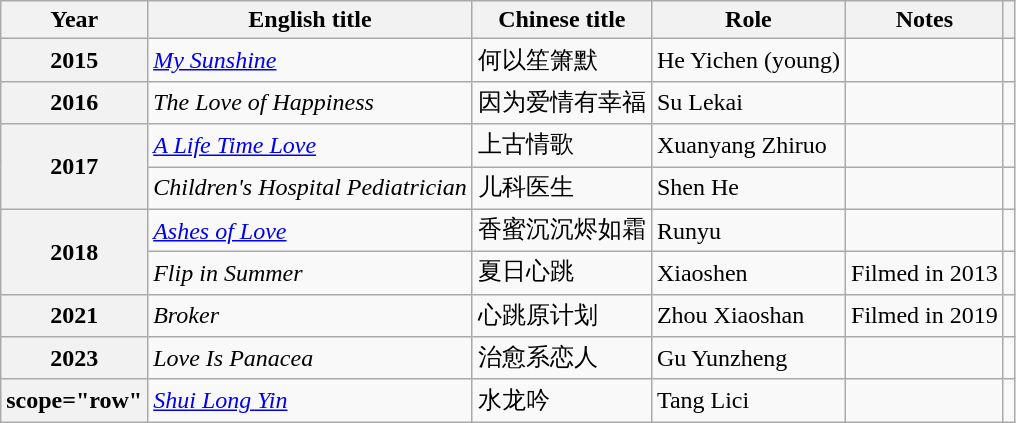<table class="wikitable plainrowheaders">
<tr>
<th scope="col">Year</th>
<th scope="col">English title</th>
<th scope="col">Chinese title</th>
<th scope="col">Role</th>
<th scope="col">Notes</th>
<th scope="col" class="unsortable"></th>
</tr>
<tr>
<th scope="row">2015</th>
<td><em><a href='#'>My Sunshine</a></em></td>
<td>何以笙箫默</td>
<td>He Yichen (young)</td>
<td></td>
<td></td>
</tr>
<tr>
<th scope="row">2016</th>
<td><em>The Love of Happiness</em></td>
<td>因为爱情有幸福</td>
<td>Su Lekai</td>
<td></td>
<td></td>
</tr>
<tr>
<th scope="row" rowspan="2">2017</th>
<td><em><a href='#'>A Life Time Love</a></em></td>
<td>上古情歌</td>
<td>Xuanyang Zhiruo</td>
<td></td>
<td></td>
</tr>
<tr>
<td><em>Children's Hospital Pediatrician</em></td>
<td>儿科医生</td>
<td>Shen He</td>
<td></td>
<td></td>
</tr>
<tr>
<th scope="row" rowspan="2">2018</th>
<td><em><a href='#'>Ashes of Love</a></em></td>
<td>香蜜沉沉烬如霜</td>
<td>Runyu</td>
<td></td>
<td></td>
</tr>
<tr>
<td><em>Flip in Summer</em></td>
<td>夏日心跳</td>
<td>Xiaoshen</td>
<td>Filmed in 2013</td>
<td></td>
</tr>
<tr>
<th scope="row">2021</th>
<td><em>Broker</em></td>
<td>心跳原计划</td>
<td>Zhou Xiaoshan</td>
<td>Filmed in 2019</td>
<td></td>
</tr>
<tr>
<th scope="row">2023</th>
<td><em>Love Is Panacea</em></td>
<td>治愈系恋人</td>
<td>Gu Yunzheng</td>
<td></td>
<td></td>
</tr>
<tr>
<th>scope="row" </th>
<td><em><a href='#'>Shui Long Yin</a></em></td>
<td>水龙吟</td>
<td>Tang Lici</td>
<td></td>
<td></td>
</tr>
</table>
